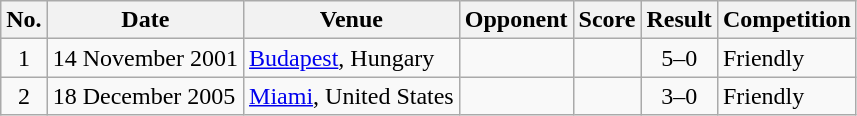<table class="wikitable sortable">
<tr>
<th scope="col">No.</th>
<th scope="col">Date</th>
<th scope="col">Venue</th>
<th scope="col">Opponent</th>
<th scope="col">Score</th>
<th scope="col">Result</th>
<th scope="col">Competition</th>
</tr>
<tr>
<td align="center">1</td>
<td>14 November 2001</td>
<td><a href='#'>Budapest</a>, Hungary</td>
<td></td>
<td></td>
<td align="center">5–0</td>
<td>Friendly</td>
</tr>
<tr>
<td align="center">2</td>
<td>18 December 2005</td>
<td><a href='#'>Miami</a>, United States</td>
<td></td>
<td></td>
<td align="center">3–0</td>
<td>Friendly</td>
</tr>
</table>
